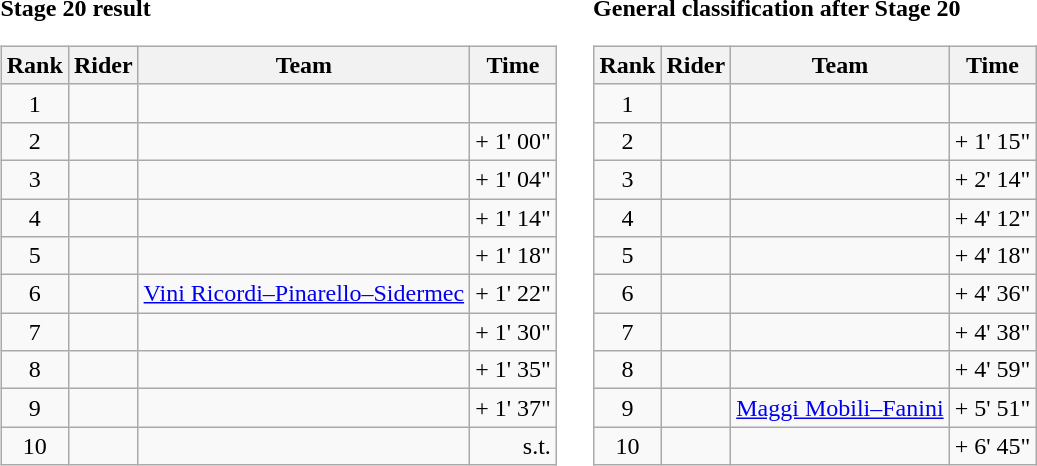<table>
<tr>
<td><strong>Stage 20 result</strong><br><table class="wikitable">
<tr>
<th scope="col">Rank</th>
<th scope="col">Rider</th>
<th scope="col">Team</th>
<th scope="col">Time</th>
</tr>
<tr>
<td style="text-align:center;">1</td>
<td></td>
<td></td>
<td style="text-align:right;"></td>
</tr>
<tr>
<td style="text-align:center;">2</td>
<td></td>
<td></td>
<td style="text-align:right;">+ 1' 00"</td>
</tr>
<tr>
<td style="text-align:center;">3</td>
<td></td>
<td></td>
<td style="text-align:right;">+ 1' 04"</td>
</tr>
<tr>
<td style="text-align:center;">4</td>
<td></td>
<td></td>
<td style="text-align:right;">+ 1' 14"</td>
</tr>
<tr>
<td style="text-align:center;">5</td>
<td></td>
<td></td>
<td style="text-align:right;">+ 1' 18"</td>
</tr>
<tr>
<td style="text-align:center;">6</td>
<td></td>
<td><a href='#'>Vini Ricordi–Pinarello–Sidermec</a></td>
<td style="text-align:right;">+ 1' 22"</td>
</tr>
<tr>
<td style="text-align:center;">7</td>
<td></td>
<td></td>
<td style="text-align:right;">+ 1' 30"</td>
</tr>
<tr>
<td style="text-align:center;">8</td>
<td></td>
<td></td>
<td style="text-align:right;">+ 1' 35"</td>
</tr>
<tr>
<td style="text-align:center;">9</td>
<td></td>
<td></td>
<td style="text-align:right;">+ 1' 37"</td>
</tr>
<tr>
<td style="text-align:center;">10</td>
<td></td>
<td></td>
<td style="text-align:right;">s.t.</td>
</tr>
</table>
</td>
<td></td>
<td><strong>General classification after Stage 20</strong><br><table class="wikitable">
<tr>
<th scope="col">Rank</th>
<th scope="col">Rider</th>
<th scope="col">Team</th>
<th scope="col">Time</th>
</tr>
<tr>
<td style="text-align:center;">1</td>
<td></td>
<td></td>
<td style="text-align:right;"></td>
</tr>
<tr>
<td style="text-align:center;">2</td>
<td></td>
<td></td>
<td style="text-align:right;">+ 1' 15"</td>
</tr>
<tr>
<td style="text-align:center;">3</td>
<td></td>
<td></td>
<td style="text-align:right;">+ 2' 14"</td>
</tr>
<tr>
<td style="text-align:center;">4</td>
<td></td>
<td></td>
<td style="text-align:right;">+ 4' 12"</td>
</tr>
<tr>
<td style="text-align:center;">5</td>
<td></td>
<td></td>
<td style="text-align:right;">+ 4' 18"</td>
</tr>
<tr>
<td style="text-align:center;">6</td>
<td></td>
<td></td>
<td style="text-align:right;">+ 4' 36"</td>
</tr>
<tr>
<td style="text-align:center;">7</td>
<td></td>
<td></td>
<td style="text-align:right;">+ 4' 38"</td>
</tr>
<tr>
<td style="text-align:center;">8</td>
<td></td>
<td></td>
<td style="text-align:right;">+ 4' 59"</td>
</tr>
<tr>
<td style="text-align:center;">9</td>
<td></td>
<td><a href='#'>Maggi Mobili–Fanini</a></td>
<td style="text-align:right;">+ 5' 51"</td>
</tr>
<tr>
<td style="text-align:center;">10</td>
<td></td>
<td></td>
<td style="text-align:right;">+ 6' 45"</td>
</tr>
</table>
</td>
</tr>
</table>
